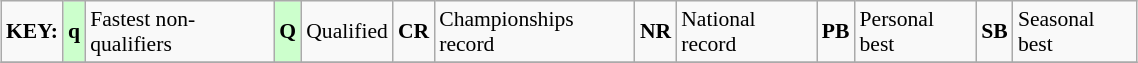<table class="wikitable" style="margin:0.5em auto; font-size:90%;position:relative;" width=60%>
<tr>
<td><strong>KEY:</strong></td>
<td bgcolor=ccffcc align=center><strong>q</strong></td>
<td>Fastest non-qualifiers</td>
<td bgcolor=ccffcc align=center><strong>Q</strong></td>
<td>Qualified</td>
<td align=center><strong>CR</strong></td>
<td>Championships record</td>
<td align=center><strong>NR</strong></td>
<td>National record</td>
<td align=center><strong>PB</strong></td>
<td>Personal best</td>
<td align=center><strong>SB</strong></td>
<td>Seasonal best</td>
</tr>
<tr>
</tr>
</table>
